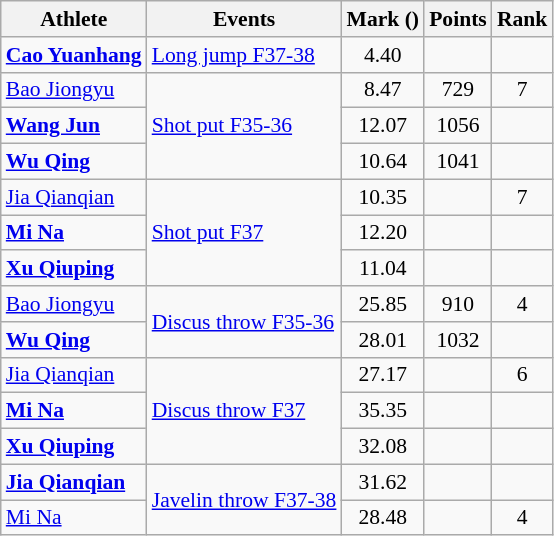<table class=wikitable style="text-align: center; font-size:90%">
<tr>
<th>Athlete</th>
<th>Events</th>
<th>Mark ()</th>
<th>Points</th>
<th>Rank</th>
</tr>
<tr>
<td align=left><strong><a href='#'>Cao Yuanhang</a></strong></td>
<td align=left><a href='#'>Long jump F37-38</a></td>
<td>4.40 </td>
<td></td>
<td></td>
</tr>
<tr>
<td align=left><a href='#'>Bao Jiongyu</a></td>
<td align=left rowspan=3><a href='#'>Shot put F35-36</a></td>
<td>8.47</td>
<td>729</td>
<td>7</td>
</tr>
<tr>
<td align=left><strong><a href='#'>Wang Jun</a></strong></td>
<td>12.07 </td>
<td>1056</td>
<td></td>
</tr>
<tr>
<td align=left><strong><a href='#'>Wu Qing</a></strong></td>
<td>10.64 </td>
<td>1041</td>
<td></td>
</tr>
<tr>
<td align=left><a href='#'>Jia Qianqian</a></td>
<td align=left rowspan=3><a href='#'>Shot put F37</a></td>
<td>10.35</td>
<td></td>
<td>7</td>
</tr>
<tr>
<td align=left><strong><a href='#'>Mi Na</a></strong></td>
<td>12.20 </td>
<td></td>
<td></td>
</tr>
<tr>
<td align=left><strong><a href='#'>Xu Qiuping</a></strong></td>
<td>11.04</td>
<td></td>
<td></td>
</tr>
<tr>
<td align=left><a href='#'>Bao Jiongyu</a></td>
<td align=left rowspan=2><a href='#'>Discus throw F35-36</a></td>
<td>25.85 </td>
<td>910</td>
<td>4</td>
</tr>
<tr>
<td align=left><strong><a href='#'>Wu Qing</a></strong></td>
<td>28.01 </td>
<td>1032</td>
<td></td>
</tr>
<tr>
<td align=left><a href='#'>Jia Qianqian</a></td>
<td align=left rowspan=3><a href='#'>Discus throw F37</a></td>
<td>27.17</td>
<td></td>
<td>6</td>
</tr>
<tr>
<td align=left><strong><a href='#'>Mi Na</a></strong></td>
<td>35.35 </td>
<td></td>
<td></td>
</tr>
<tr>
<td align=left><strong><a href='#'>Xu Qiuping</a></strong></td>
<td>32.08</td>
<td></td>
<td></td>
</tr>
<tr>
<td align=left><strong><a href='#'>Jia Qianqian</a></strong></td>
<td align=left rowspan=2><a href='#'>Javelin throw F37-38</a></td>
<td>31.62 </td>
<td></td>
<td></td>
</tr>
<tr>
<td align=left><a href='#'>Mi Na</a></td>
<td>28.48</td>
<td></td>
<td>4</td>
</tr>
</table>
